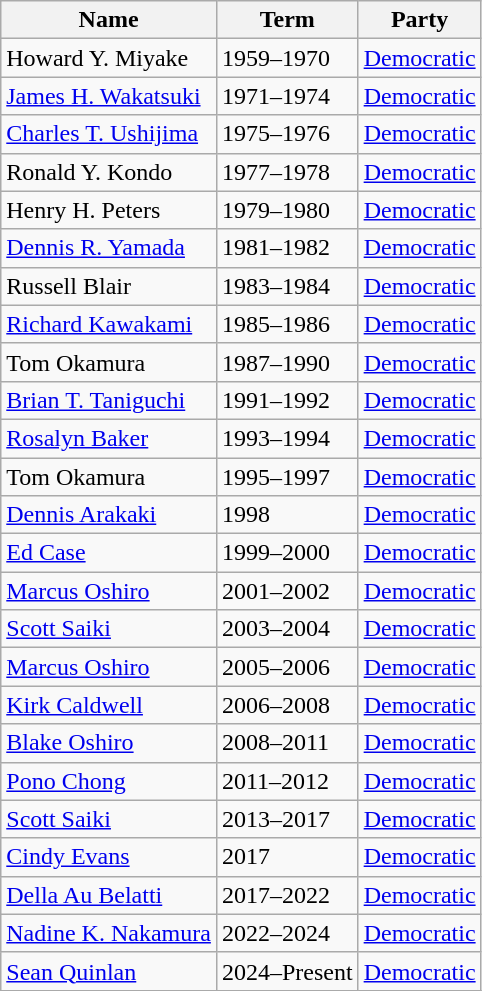<table class="wikitable">
<tr>
<th>Name</th>
<th>Term</th>
<th>Party</th>
</tr>
<tr>
<td>Howard Y. Miyake</td>
<td>1959–1970</td>
<td><a href='#'>Democratic</a></td>
</tr>
<tr>
<td><a href='#'>James H. Wakatsuki</a></td>
<td>1971–1974</td>
<td><a href='#'>Democratic</a></td>
</tr>
<tr>
<td><a href='#'>Charles T. Ushijima</a></td>
<td>1975–1976</td>
<td><a href='#'>Democratic</a></td>
</tr>
<tr>
<td>Ronald Y. Kondo</td>
<td>1977–1978</td>
<td><a href='#'>Democratic</a></td>
</tr>
<tr>
<td>Henry H. Peters</td>
<td>1979–1980</td>
<td><a href='#'>Democratic</a></td>
</tr>
<tr>
<td><a href='#'>Dennis R. Yamada</a></td>
<td>1981–1982</td>
<td><a href='#'>Democratic</a></td>
</tr>
<tr>
<td>Russell Blair</td>
<td>1983–1984</td>
<td><a href='#'>Democratic</a></td>
</tr>
<tr>
<td><a href='#'>Richard Kawakami</a></td>
<td>1985–1986</td>
<td><a href='#'>Democratic</a></td>
</tr>
<tr>
<td>Tom Okamura</td>
<td>1987–1990</td>
<td><a href='#'>Democratic</a></td>
</tr>
<tr>
<td><a href='#'>Brian T. Taniguchi</a></td>
<td>1991–1992</td>
<td><a href='#'>Democratic</a></td>
</tr>
<tr>
<td><a href='#'>Rosalyn Baker</a></td>
<td>1993–1994</td>
<td><a href='#'>Democratic</a></td>
</tr>
<tr>
<td>Tom Okamura</td>
<td>1995–1997</td>
<td><a href='#'>Democratic</a></td>
</tr>
<tr>
<td><a href='#'>Dennis Arakaki</a></td>
<td>1998</td>
<td><a href='#'>Democratic</a></td>
</tr>
<tr>
<td><a href='#'>Ed Case</a></td>
<td>1999–2000</td>
<td><a href='#'>Democratic</a></td>
</tr>
<tr>
<td><a href='#'>Marcus Oshiro</a></td>
<td>2001–2002</td>
<td><a href='#'>Democratic</a></td>
</tr>
<tr>
<td><a href='#'>Scott Saiki</a></td>
<td>2003–2004</td>
<td><a href='#'>Democratic</a></td>
</tr>
<tr>
<td><a href='#'>Marcus Oshiro</a></td>
<td>2005–2006</td>
<td><a href='#'>Democratic</a></td>
</tr>
<tr>
<td><a href='#'>Kirk Caldwell</a></td>
<td>2006–2008</td>
<td><a href='#'>Democratic</a></td>
</tr>
<tr>
<td><a href='#'>Blake Oshiro</a></td>
<td>2008–2011</td>
<td><a href='#'>Democratic</a></td>
</tr>
<tr>
<td><a href='#'>Pono Chong</a></td>
<td>2011–2012</td>
<td><a href='#'>Democratic</a></td>
</tr>
<tr>
<td><a href='#'>Scott Saiki</a></td>
<td>2013–2017</td>
<td><a href='#'>Democratic</a></td>
</tr>
<tr>
<td><a href='#'>Cindy Evans</a></td>
<td>2017</td>
<td><a href='#'>Democratic</a></td>
</tr>
<tr>
<td><a href='#'>Della Au Belatti</a></td>
<td>2017–2022<br></td>
<td><a href='#'>Democratic</a></td>
</tr>
<tr>
<td><a href='#'>Nadine K. Nakamura</a></td>
<td>2022–2024</td>
<td><a href='#'>Democratic</a></td>
</tr>
<tr>
<td><a href='#'>Sean Quinlan</a></td>
<td>2024–Present</td>
<td><a href='#'>Democratic</a></td>
</tr>
<tr>
</tr>
</table>
